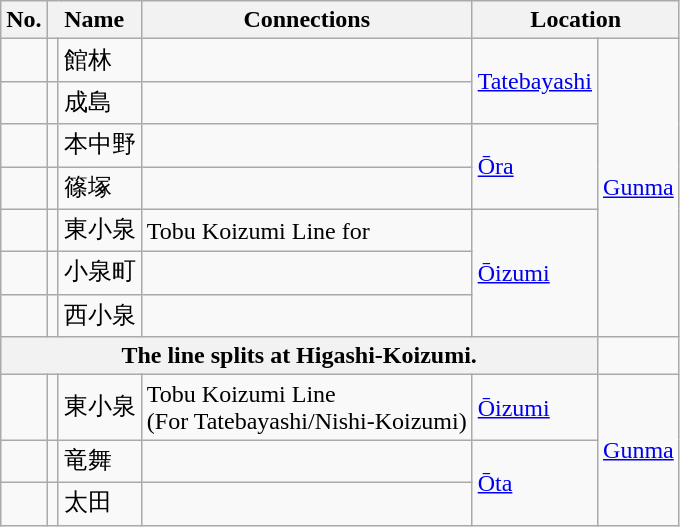<table class=wikitable>
<tr>
<th>No.</th>
<th colspan=2>Name</th>
<th align="center">Connections</th>
<th align="center" colspan=2>Location</th>
</tr>
<tr>
<td style="text-align: left"></td>
<td></td>
<td>館林</td>
<td></td>
<td rowspan=2><a href='#'>Tatebayashi</a></td>
<td rowspan=7><a href='#'>Gunma</a></td>
</tr>
<tr>
<td style="text-align: left"></td>
<td></td>
<td>成島</td>
<td></td>
</tr>
<tr>
<td style="text-align: left"></td>
<td></td>
<td>本中野</td>
<td></td>
<td rowspan=2><a href='#'>Ōra</a></td>
</tr>
<tr>
<td style="text-align: left"></td>
<td></td>
<td>篠塚</td>
<td></td>
</tr>
<tr>
<td style="text-align: left"></td>
<td></td>
<td>東小泉</td>
<td> Tobu Koizumi Line for </td>
<td rowspan=3><a href='#'>Ōizumi</a></td>
</tr>
<tr>
<td style="text-align: left"></td>
<td></td>
<td>小泉町</td>
<td></td>
</tr>
<tr>
<td style="text-align: left"></td>
<td></td>
<td>西小泉</td>
<td></td>
</tr>
<tr>
<th colspan="5">The line splits at Higashi-Koizumi.</th>
</tr>
<tr>
<td style="text-align: left"></td>
<td></td>
<td>東小泉</td>
<td> Tobu Koizumi Line<br>(For Tatebayashi/Nishi-Koizumi)</td>
<td rowspan=1><a href='#'>Ōizumi</a></td>
<td rowspan=3><a href='#'>Gunma</a></td>
</tr>
<tr>
<td style="text-align: left"></td>
<td></td>
<td>竜舞</td>
<td></td>
<td rowspan=2><a href='#'>Ōta</a></td>
</tr>
<tr>
<td style="text-align: left"></td>
<td></td>
<td>太田</td>
<td></td>
</tr>
</table>
